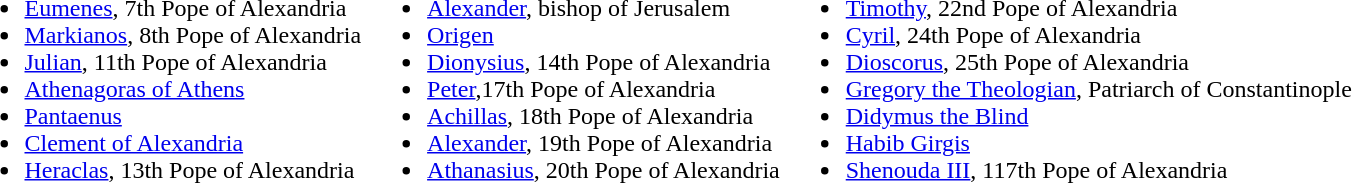<table>
<tr>
<td valign="top"><br><ul><li><a href='#'>Eumenes</a>, 7th Pope of Alexandria</li><li><a href='#'>Markianos</a>, 8th Pope of Alexandria</li><li><a href='#'>Julian</a>, 11th Pope of Alexandria</li><li><a href='#'>Athenagoras of Athens</a></li><li><a href='#'>Pantaenus</a></li><li><a href='#'>Clement of Alexandria</a></li><li><a href='#'>Heraclas</a>, 13th Pope of Alexandria</li></ul></td>
<td valign="top"><br><ul><li><a href='#'>Alexander</a>, bishop of Jerusalem</li><li><a href='#'>Origen</a></li><li><a href='#'>Dionysius</a>, 14th Pope of Alexandria</li><li><a href='#'>Peter</a>,17th Pope of Alexandria</li><li><a href='#'>Achillas</a>, 18th Pope of Alexandria</li><li><a href='#'>Alexander</a>, 19th Pope of Alexandria</li><li><a href='#'>Athanasius</a>, 20th Pope of Alexandria</li></ul></td>
<td valign="top"><br><ul><li><a href='#'>Timothy</a>, 22nd Pope of Alexandria</li><li><a href='#'>Cyril</a>, 24th Pope of Alexandria</li><li><a href='#'>Dioscorus</a>, 25th Pope of Alexandria</li><li><a href='#'>Gregory the Theologian</a>, Patriarch of Constantinople</li><li><a href='#'>Didymus the Blind</a></li><li><a href='#'>Habib Girgis</a></li><li><a href='#'>Shenouda III</a>, 117th Pope of Alexandria</li></ul></td>
</tr>
</table>
